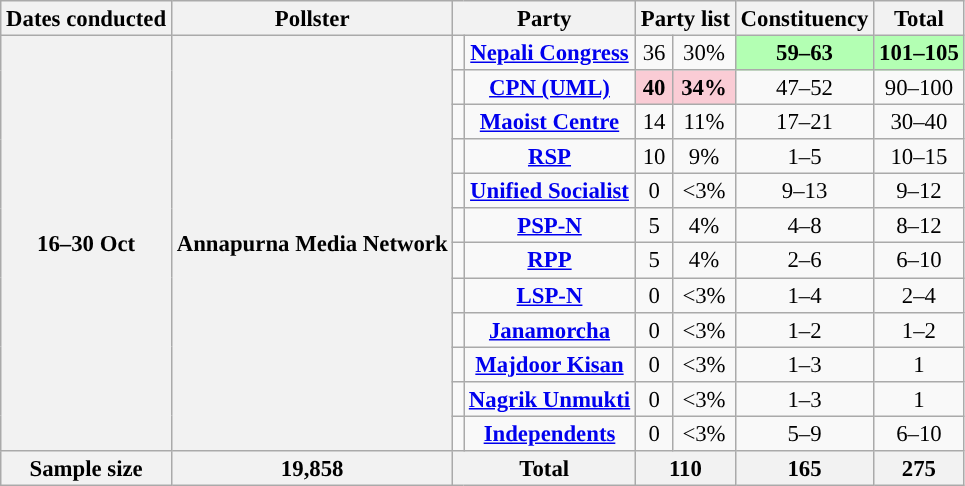<table class="wikitable sortable" style="text-align:center;font-size:95%;line-height:16px">
<tr>
<th>Dates conducted</th>
<th>Pollster</th>
<th colspan="2">Party</th>
<th colspan="2">Party list</th>
<th>Constituency</th>
<th>Total</th>
</tr>
<tr>
<th rowspan="12">16–30 Oct</th>
<th rowspan="12">Annapurna Media Network</th>
<td style="background-color:"></td>
<td><strong><a href='#'>Nepali Congress</a></strong></td>
<td>36</td>
<td>30%</td>
<td bgcolor="#b3ffb3"><strong>59–63</strong></td>
<td bgcolor="#b3ffb3"><strong>101–105</strong></td>
</tr>
<tr>
<td style="background-color:"></td>
<td><strong><a href='#'>CPN (UML)</a></strong></td>
<td bgcolor="#faccd5"><strong>40</strong></td>
<td bgcolor="#faccd5"><strong>34%</strong></td>
<td>47–52</td>
<td>90–100</td>
</tr>
<tr>
<td style="background-color:"></td>
<td><a href='#'><strong>Maoist Centre</strong></a></td>
<td>14</td>
<td>11%</td>
<td>17–21</td>
<td>30–40</td>
</tr>
<tr>
<td style="background-color:"></td>
<td><strong><a href='#'>RSP</a></strong></td>
<td>10</td>
<td>9%</td>
<td>1–5</td>
<td>10–15</td>
</tr>
<tr>
<td style="background-color:"></td>
<td><a href='#'><strong>Unified Socialist</strong></a></td>
<td>0</td>
<td><3%</td>
<td>9–13</td>
<td>9–12</td>
</tr>
<tr>
<td style="background-color:"></td>
<td><a href='#'><strong>PSP-N</strong></a></td>
<td>5</td>
<td>4%</td>
<td>4–8</td>
<td>8–12</td>
</tr>
<tr>
<td style="background-color:"></td>
<td><a href='#'><strong>RPP</strong></a></td>
<td>5</td>
<td>4%</td>
<td>2–6</td>
<td>6–10</td>
</tr>
<tr>
<td style="background-color:"></td>
<td><a href='#'><strong>LSP-N</strong></a></td>
<td>0</td>
<td><3%</td>
<td>1–4</td>
<td>2–4</td>
</tr>
<tr>
<td style="background-color:"></td>
<td><a href='#'><strong>Janamorcha</strong></a></td>
<td>0</td>
<td><3%</td>
<td>1–2</td>
<td>1–2</td>
</tr>
<tr>
<td style="background-color:"></td>
<td><a href='#'><strong>Majdoor Kisan</strong></a></td>
<td>0</td>
<td><3%</td>
<td>1–3</td>
<td>1</td>
</tr>
<tr>
<td style="background-color:"></td>
<td><a href='#'><strong>Nagrik Unmukti</strong></a></td>
<td>0</td>
<td><3%</td>
<td>1–3</td>
<td>1</td>
</tr>
<tr>
<td style="background-color:"></td>
<td><a href='#'><strong>Independents</strong></a></td>
<td>0</td>
<td><3%</td>
<td>5–9</td>
<td>6–10</td>
</tr>
<tr>
<th>Sample size</th>
<th>19,858</th>
<th colspan="2">Total</th>
<th colspan="2">110</th>
<th>165</th>
<th>275</th>
</tr>
</table>
